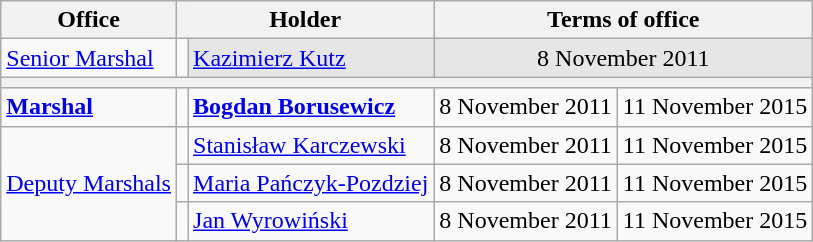<table class="wikitable" style="text-align: center;">
<tr>
<th>Office</th>
<th colspan="2">Holder</th>
<th colspan="2">Terms of office</th>
</tr>
<tr>
<td style="text-align: left;"><a href='#'>Senior Marshal</a></td>
<td></td>
<td style="background: #E6E6E6; text-align: left;"><a href='#'>Kazimierz Kutz</a></td>
<td colspan="2" style="background: #E6E6E6;">8 November 2011</td>
</tr>
<tr>
<th colspan="5" heigh=1em></th>
</tr>
<tr>
<td style="text-align: left;"><a href='#'><strong>Marshal</strong></a></td>
<td></td>
<td style="text-align: left;"><strong><a href='#'>Bogdan Borusewicz</a></strong></td>
<td>8 November 2011</td>
<td>11 November 2015</td>
</tr>
<tr>
<td rowspan="6" style="text-align: left;"><a href='#'>Deputy Marshals</a></td>
<td></td>
<td style="text-align: left;"><a href='#'>Stanisław Karczewski</a></td>
<td>8 November 2011</td>
<td>11 November 2015</td>
</tr>
<tr>
<td></td>
<td style="text-align: left;"><a href='#'>Maria Pańczyk-Pozdziej</a></td>
<td>8 November 2011</td>
<td>11 November 2015</td>
</tr>
<tr>
<td></td>
<td style="text-align: left;"><a href='#'>Jan Wyrowiński</a></td>
<td>8 November 2011</td>
<td>11 November 2015</td>
</tr>
</table>
